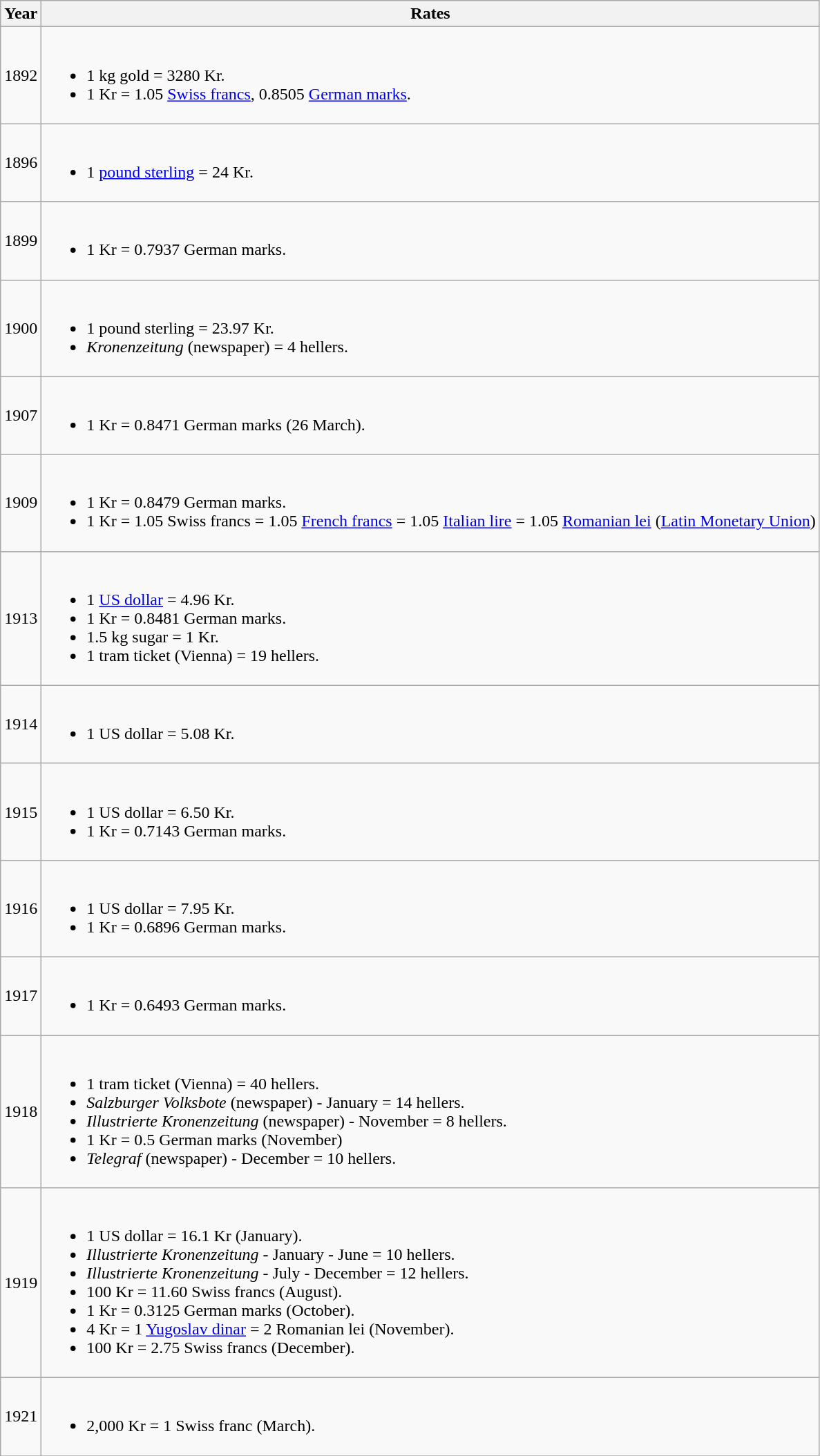<table class="wikitable plainlist">
<tr>
<th>Year</th>
<th>Rates</th>
</tr>
<tr>
<td>1892</td>
<td><br><ul><li>1 kg gold = 3280 Kr.</li><li>1 Kr = 1.05 <a href='#'>Swiss francs</a>, 0.8505 <a href='#'>German marks</a>.</li></ul></td>
</tr>
<tr>
<td>1896</td>
<td><br><ul><li>1 <a href='#'>pound sterling</a> = 24 Kr.</li></ul></td>
</tr>
<tr>
<td>1899</td>
<td><br><ul><li>1 Kr = 0.7937 German marks.</li></ul></td>
</tr>
<tr>
<td>1900</td>
<td><br><ul><li>1 pound sterling = 23.97 Kr.</li><li><em>Kronenzeitung</em> (newspaper) = 4 hellers.</li></ul></td>
</tr>
<tr>
<td>1907</td>
<td><br><ul><li>1 Kr = 0.8471 German marks (26 March).</li></ul></td>
</tr>
<tr>
<td>1909</td>
<td><br><ul><li>1 Kr = 0.8479 German marks.</li><li>1 Kr = 1.05 Swiss francs = 1.05 <a href='#'>French francs</a> = 1.05 <a href='#'>Italian lire</a> = 1.05 <a href='#'>Romanian lei</a> (<a href='#'>Latin Monetary Union</a>)</li></ul></td>
</tr>
<tr>
<td>1913</td>
<td><br><ul><li>1 <a href='#'>US dollar</a> = 4.96 Kr.</li><li>1 Kr = 0.8481 German marks.</li><li>1.5 kg sugar = 1 Kr.</li><li>1 tram ticket (Vienna) = 19 hellers.</li></ul></td>
</tr>
<tr>
<td>1914</td>
<td><br><ul><li>1 US dollar = 5.08 Kr.</li></ul></td>
</tr>
<tr>
<td>1915</td>
<td><br><ul><li>1 US dollar = 6.50 Kr.</li><li>1 Kr = 0.7143 German marks.</li></ul></td>
</tr>
<tr>
<td>1916</td>
<td><br><ul><li>1 US dollar = 7.95 Kr.</li><li>1 Kr = 0.6896 German marks.</li></ul></td>
</tr>
<tr>
<td>1917</td>
<td><br><ul><li>1 Kr = 0.6493 German marks.</li></ul></td>
</tr>
<tr>
<td>1918</td>
<td><br><ul><li>1 tram ticket (Vienna) = 40 hellers.</li><li><em>Salzburger Volksbote</em> (newspaper) - January = 14 hellers.</li><li><em>Illustrierte Kronenzeitung</em> (newspaper) - November = 8 hellers.</li><li>1 Kr = 0.5 German marks (November)</li><li><em>Telegraf</em> (newspaper) - December = 10 hellers.</li></ul></td>
</tr>
<tr>
<td>1919</td>
<td><br><ul><li>1 US dollar = 16.1 Kr (January).</li><li><em>Illustrierte Kronenzeitung</em> - January - June = 10 hellers.</li><li><em>Illustrierte Kronenzeitung</em> - July - December = 12 hellers.</li><li>100 Kr = 11.60 Swiss francs (August).</li><li>1 Kr = 0.3125 German marks (October).</li><li>4 Kr = 1 <a href='#'>Yugoslav dinar</a> = 2 Romanian lei (November).</li><li>100 Kr = 2.75 Swiss francs (December).</li></ul></td>
</tr>
<tr>
<td>1921</td>
<td><br><ul><li>2,000 Kr = 1 Swiss franc (March).</li></ul></td>
</tr>
<tr>
</tr>
</table>
